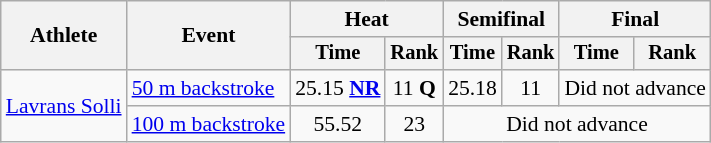<table class=wikitable style="font-size:90%">
<tr>
<th rowspan="2">Athlete</th>
<th rowspan="2">Event</th>
<th colspan="2">Heat</th>
<th colspan="2">Semifinal</th>
<th colspan="2">Final</th>
</tr>
<tr style="font-size:95%">
<th>Time</th>
<th>Rank</th>
<th>Time</th>
<th>Rank</th>
<th>Time</th>
<th>Rank</th>
</tr>
<tr align=center>
<td align=left rowspan=2><a href='#'>Lavrans Solli</a></td>
<td align=left><a href='#'>50 m backstroke</a></td>
<td>25.15 <strong><a href='#'>NR</a></strong></td>
<td>11 <strong>Q</strong></td>
<td>25.18</td>
<td>11</td>
<td colspan=2>Did not advance</td>
</tr>
<tr align=center>
<td align=left><a href='#'>100 m backstroke</a></td>
<td>55.52</td>
<td>23</td>
<td colspan=4>Did not advance</td>
</tr>
</table>
